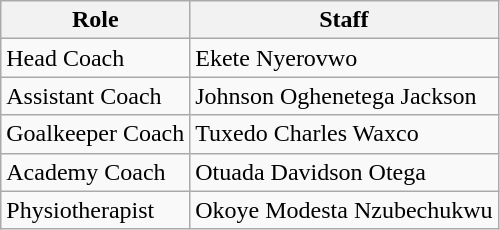<table class="wikitable defaultcenter col1left col4right">
<tr>
<th>Role</th>
<th>Staff</th>
</tr>
<tr>
<td>Head Coach</td>
<td>Ekete Nyerovwo</td>
</tr>
<tr>
<td>Assistant Coach</td>
<td>Johnson Oghenetega Jackson</td>
</tr>
<tr>
<td>Goalkeeper Coach</td>
<td>Tuxedo Charles Waxco</td>
</tr>
<tr>
<td>Academy Coach</td>
<td>Otuada Davidson Otega</td>
</tr>
<tr>
<td>Physiotherapist</td>
<td>Okoye Modesta Nzubechukwu</td>
</tr>
</table>
